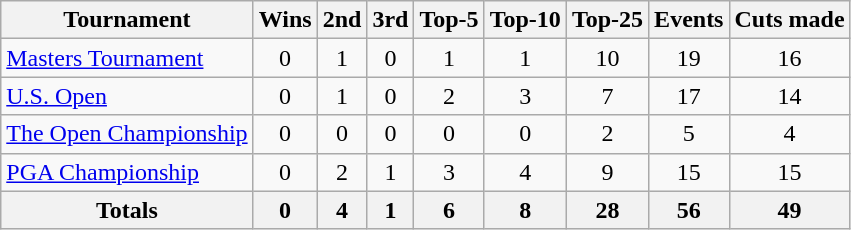<table class=wikitable style=text-align:center>
<tr>
<th>Tournament</th>
<th>Wins</th>
<th>2nd</th>
<th>3rd</th>
<th>Top-5</th>
<th>Top-10</th>
<th>Top-25</th>
<th>Events</th>
<th>Cuts made</th>
</tr>
<tr>
<td align=left><a href='#'>Masters Tournament</a></td>
<td>0</td>
<td>1</td>
<td>0</td>
<td>1</td>
<td>1</td>
<td>10</td>
<td>19</td>
<td>16</td>
</tr>
<tr>
<td align=left><a href='#'>U.S. Open</a></td>
<td>0</td>
<td>1</td>
<td>0</td>
<td>2</td>
<td>3</td>
<td>7</td>
<td>17</td>
<td>14</td>
</tr>
<tr>
<td align=left><a href='#'>The Open Championship</a></td>
<td>0</td>
<td>0</td>
<td>0</td>
<td>0</td>
<td>0</td>
<td>2</td>
<td>5</td>
<td>4</td>
</tr>
<tr>
<td align=left><a href='#'>PGA Championship</a></td>
<td>0</td>
<td>2</td>
<td>1</td>
<td>3</td>
<td>4</td>
<td>9</td>
<td>15</td>
<td>15</td>
</tr>
<tr>
<th>Totals</th>
<th>0</th>
<th>4</th>
<th>1</th>
<th>6</th>
<th>8</th>
<th>28</th>
<th>56</th>
<th>49</th>
</tr>
</table>
